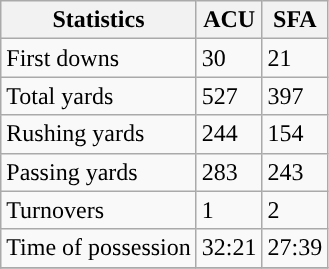<table class="wikitable">
<tr>
<th>Statistics</th>
<th>ACU</th>
<th>SFA</th>
</tr>
<tr>
<td>First downs</td>
<td>30</td>
<td>21</td>
</tr>
<tr>
<td>Total yards</td>
<td>527</td>
<td>397</td>
</tr>
<tr>
<td>Rushing yards</td>
<td>244</td>
<td>154</td>
</tr>
<tr>
<td>Passing yards</td>
<td>283</td>
<td>243</td>
</tr>
<tr>
<td>Turnovers</td>
<td>1</td>
<td>2</td>
</tr>
<tr>
<td>Time of possession</td>
<td>32:21</td>
<td>27:39</td>
</tr>
<tr>
</tr>
</table>
